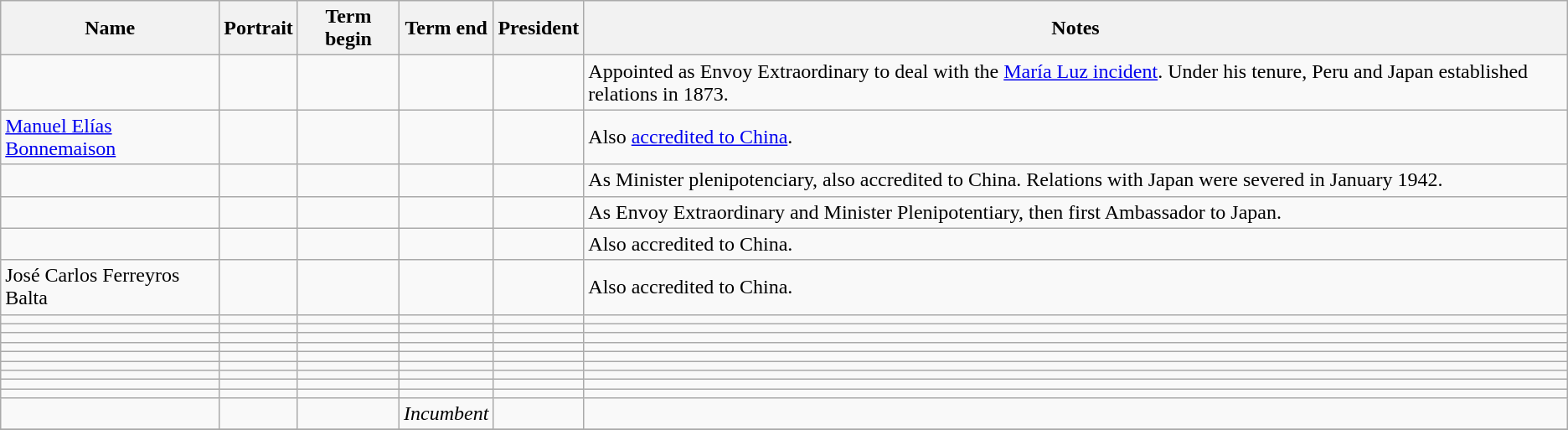<table class="wikitable sortable"  text-align:center;">
<tr>
<th>Name</th>
<th class="unsortable">Portrait</th>
<th>Term begin</th>
<th>Term end</th>
<th>President</th>
<th class="unsortable">Notes</th>
</tr>
<tr>
<td></td>
<td></td>
<td></td>
<td></td>
<td></td>
<td>Appointed as Envoy Extraordinary to deal with the <a href='#'>María Luz incident</a>. Under his tenure, Peru and Japan established relations in 1873.</td>
</tr>
<tr>
<td><a href='#'>Manuel Elías Bonnemaison</a></td>
<td></td>
<td></td>
<td></td>
<td></td>
<td>Also <a href='#'>accredited to China</a>.</td>
</tr>
<tr>
<td></td>
<td></td>
<td></td>
<td></td>
<td></td>
<td>As Minister plenipotenciary, also accredited to China. Relations with Japan were severed in January 1942.</td>
</tr>
<tr>
<td></td>
<td></td>
<td></td>
<td></td>
<td></td>
<td>As Envoy Extraordinary and Minister Plenipotentiary, then first Ambassador to Japan.</td>
</tr>
<tr>
<td></td>
<td></td>
<td></td>
<td></td>
<td></td>
<td>Also accredited to China.</td>
</tr>
<tr>
<td>José Carlos Ferreyros Balta</td>
<td></td>
<td></td>
<td></td>
<td></td>
<td>Also accredited to China.</td>
</tr>
<tr>
<td></td>
<td></td>
<td></td>
<td></td>
<td></td>
<td></td>
</tr>
<tr>
<td></td>
<td></td>
<td></td>
<td></td>
<td></td>
<td></td>
</tr>
<tr>
<td></td>
<td></td>
<td></td>
<td></td>
<td></td>
<td></td>
</tr>
<tr>
<td></td>
<td></td>
<td></td>
<td></td>
<td></td>
<td></td>
</tr>
<tr>
<td></td>
<td></td>
<td></td>
<td></td>
<td></td>
<td></td>
</tr>
<tr>
<td></td>
<td></td>
<td></td>
<td></td>
<td></td>
<td></td>
</tr>
<tr>
<td></td>
<td></td>
<td></td>
<td></td>
<td></td>
<td></td>
</tr>
<tr>
<td></td>
<td></td>
<td></td>
<td></td>
<td></td>
<td></td>
</tr>
<tr>
<td></td>
<td></td>
<td></td>
<td></td>
<td></td>
<td></td>
</tr>
<tr>
<td></td>
<td></td>
<td></td>
<td><em>Incumbent</em></td>
<td></td>
<td></td>
</tr>
<tr>
</tr>
</table>
